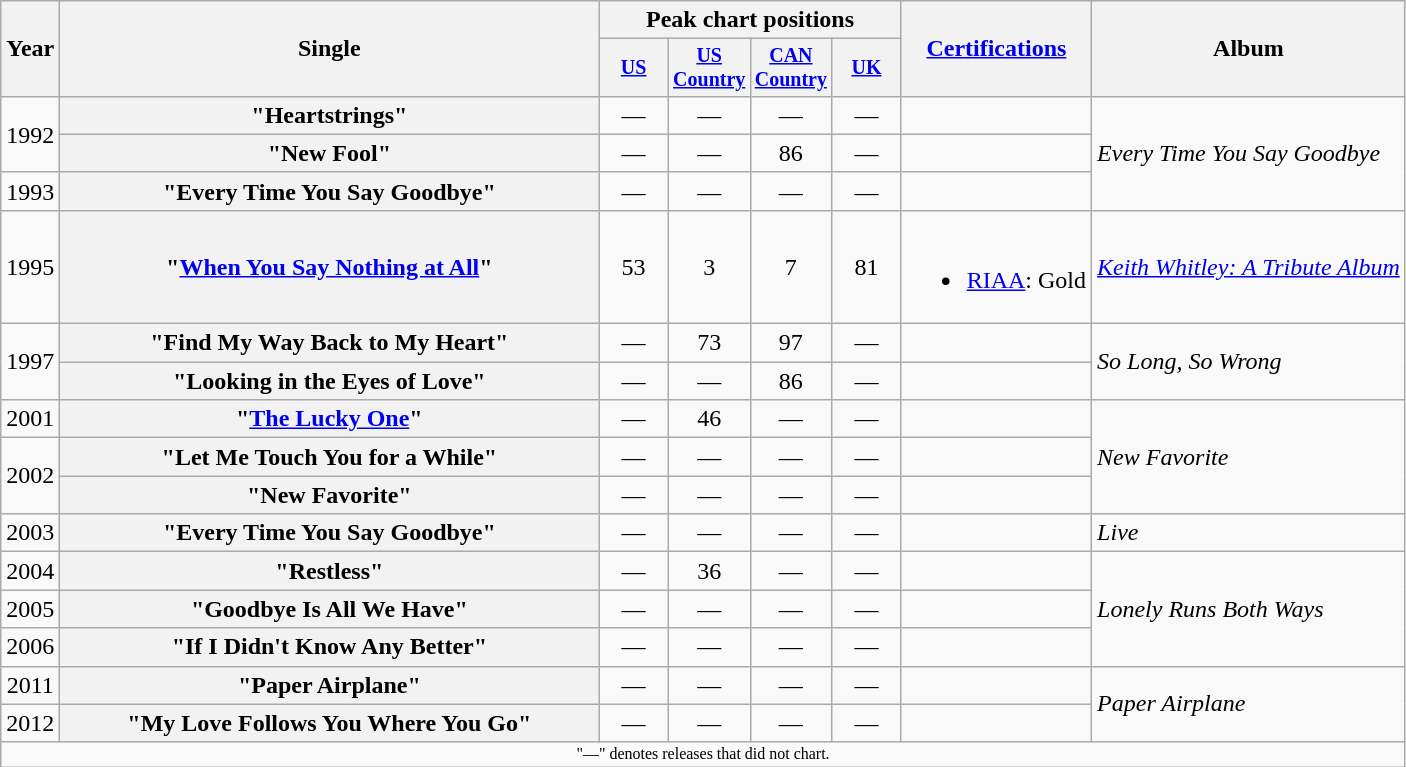<table class="wikitable plainrowheaders" style="text-align:center;">
<tr>
<th rowspan="2">Year</th>
<th rowspan="2" style="width:22em;">Single</th>
<th colspan="4">Peak chart positions</th>
<th rowspan="2"><a href='#'>Certifications</a></th>
<th rowspan="2">Album</th>
</tr>
<tr style="font-size:smaller;">
<th width="40"><a href='#'>US</a><br></th>
<th width="40"><a href='#'>US Country</a><br></th>
<th width="40"><a href='#'>CAN Country</a><br></th>
<th width="40"><a href='#'>UK</a><br></th>
</tr>
<tr>
<td rowspan="2">1992</td>
<th scope="row">"Heartstrings"</th>
<td>—</td>
<td>—</td>
<td>—</td>
<td>—</td>
<td></td>
<td rowspan="3" align="left"><em>Every Time You Say Goodbye</em></td>
</tr>
<tr>
<th scope="row">"New Fool"</th>
<td>—</td>
<td>—</td>
<td>86</td>
<td>—</td>
<td></td>
</tr>
<tr>
<td>1993</td>
<th scope="row">"Every Time You Say Goodbye"</th>
<td>—</td>
<td>—</td>
<td>—</td>
<td>—</td>
<td></td>
</tr>
<tr>
<td>1995</td>
<th scope="row">"<a href='#'>When You Say Nothing at All</a>"</th>
<td>53</td>
<td>3</td>
<td>7</td>
<td>81</td>
<td><br><ul><li><a href='#'>RIAA</a>: Gold</li></ul></td>
<td align="left"><em><a href='#'>Keith Whitley: A Tribute Album</a></em></td>
</tr>
<tr>
<td rowspan="2">1997</td>
<th scope="row">"Find My Way Back to My Heart"</th>
<td>—</td>
<td>73</td>
<td>97</td>
<td>—</td>
<td></td>
<td rowspan="2" align="left"><em>So Long, So Wrong</em></td>
</tr>
<tr>
<th scope="row">"Looking in the Eyes of Love"</th>
<td>—</td>
<td>—</td>
<td>86</td>
<td>—</td>
<td></td>
</tr>
<tr>
<td>2001</td>
<th scope="row">"<a href='#'>The Lucky One</a>"</th>
<td>—</td>
<td>46</td>
<td>—</td>
<td>—</td>
<td></td>
<td rowspan="3" align="left"><em>New Favorite</em></td>
</tr>
<tr>
<td rowspan="2">2002</td>
<th scope="row">"Let Me Touch You for a While"</th>
<td>—</td>
<td>—</td>
<td>—</td>
<td>—</td>
<td></td>
</tr>
<tr>
<th scope="row">"New Favorite"</th>
<td>—</td>
<td>—</td>
<td>—</td>
<td>—</td>
<td></td>
</tr>
<tr>
<td>2003</td>
<th scope="row">"Every Time You Say Goodbye" </th>
<td>—</td>
<td>—</td>
<td>—</td>
<td>—</td>
<td></td>
<td align="left"><em>Live</em></td>
</tr>
<tr>
<td>2004</td>
<th scope="row">"Restless"</th>
<td>—</td>
<td>36</td>
<td>—</td>
<td>—</td>
<td></td>
<td rowspan="3" align="left"><em>Lonely Runs Both Ways</em></td>
</tr>
<tr>
<td>2005</td>
<th scope="row">"Goodbye Is All We Have"</th>
<td>—</td>
<td>—</td>
<td>—</td>
<td>—</td>
<td></td>
</tr>
<tr>
<td>2006</td>
<th scope="row">"If I Didn't Know Any Better"</th>
<td>—</td>
<td>—</td>
<td>—</td>
<td>—</td>
<td></td>
</tr>
<tr>
<td>2011</td>
<th scope="row">"Paper Airplane"</th>
<td>—</td>
<td>—</td>
<td>—</td>
<td>—</td>
<td></td>
<td rowspan="2" align="left"><em>Paper Airplane</em></td>
</tr>
<tr>
<td>2012</td>
<th scope="row">"My Love Follows You Where You Go"</th>
<td>—</td>
<td>—</td>
<td>—</td>
<td>—</td>
<td></td>
</tr>
<tr>
<td colspan="8" style="font-size:8pt">"—" denotes releases that did not chart.</td>
</tr>
</table>
